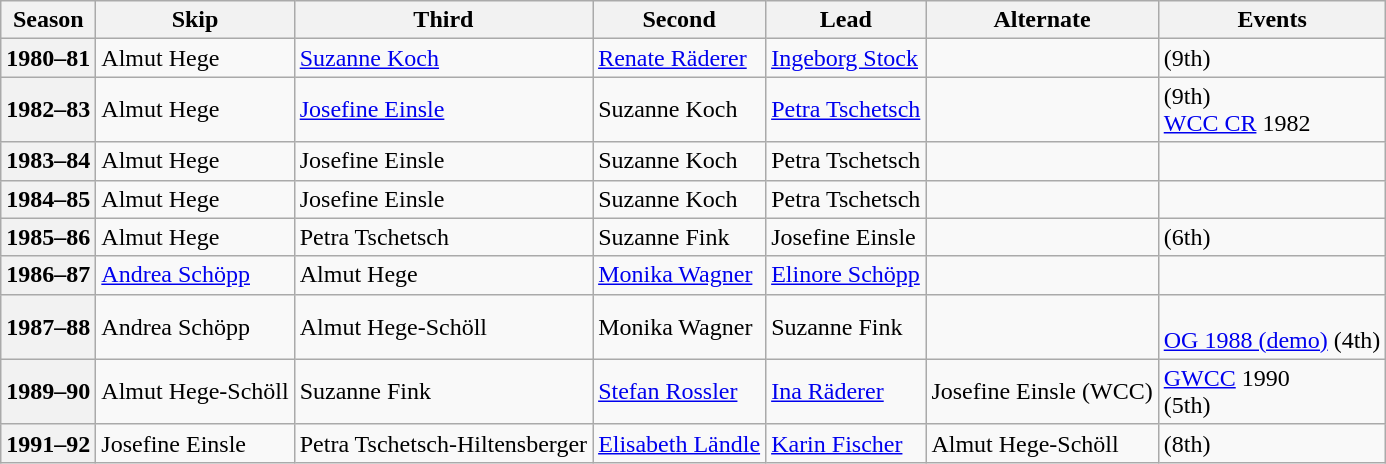<table class="wikitable">
<tr>
<th scope="col">Season</th>
<th scope="col">Skip</th>
<th scope="col">Third</th>
<th scope="col">Second</th>
<th scope="col">Lead</th>
<th scope="col">Alternate</th>
<th scope="col">Events</th>
</tr>
<tr>
<th scope="row">1980–81</th>
<td>Almut Hege</td>
<td><a href='#'>Suzanne Koch</a></td>
<td><a href='#'>Renate Räderer</a></td>
<td><a href='#'>Ingeborg Stock</a></td>
<td></td>
<td> (9th)</td>
</tr>
<tr>
<th scope="row">1982–83</th>
<td>Almut Hege</td>
<td><a href='#'>Josefine Einsle</a></td>
<td>Suzanne Koch</td>
<td><a href='#'>Petra Tschetsch</a></td>
<td></td>
<td> (9th)<br><a href='#'>WCC CR</a> 1982 </td>
</tr>
<tr>
<th scope="row">1983–84</th>
<td>Almut Hege</td>
<td>Josefine Einsle</td>
<td>Suzanne Koch</td>
<td>Petra Tschetsch</td>
<td></td>
<td> </td>
</tr>
<tr>
<th scope="row">1984–85</th>
<td>Almut Hege</td>
<td>Josefine Einsle</td>
<td>Suzanne Koch</td>
<td>Petra Tschetsch</td>
<td></td>
<td> </td>
</tr>
<tr>
<th scope="row">1985–86</th>
<td>Almut Hege</td>
<td>Petra Tschetsch</td>
<td>Suzanne Fink</td>
<td>Josefine Einsle</td>
<td></td>
<td> (6th)</td>
</tr>
<tr>
<th scope="row">1986–87</th>
<td><a href='#'>Andrea Schöpp</a></td>
<td>Almut Hege</td>
<td><a href='#'>Monika Wagner</a></td>
<td><a href='#'>Elinore Schöpp</a></td>
<td></td>
<td> <br> </td>
</tr>
<tr>
<th scope="row">1987–88</th>
<td>Andrea Schöpp</td>
<td>Almut Hege-Schöll</td>
<td>Monika Wagner</td>
<td>Suzanne Fink</td>
<td></td>
<td> <br><a href='#'>OG 1988 (demo)</a> (4th)<br> </td>
</tr>
<tr>
<th scope="row">1989–90</th>
<td>Almut Hege-Schöll</td>
<td>Suzanne Fink</td>
<td><a href='#'>Stefan Rossler</a></td>
<td><a href='#'>Ina Räderer</a></td>
<td>Josefine Einsle (WCC)</td>
<td><a href='#'>GWCC</a> 1990 <br> (5th)</td>
</tr>
<tr>
<th scope="row">1991–92</th>
<td>Josefine Einsle</td>
<td>Petra Tschetsch-Hiltensberger</td>
<td><a href='#'>Elisabeth Ländle</a></td>
<td><a href='#'>Karin Fischer</a></td>
<td>Almut Hege-Schöll</td>
<td> (8th)</td>
</tr>
</table>
